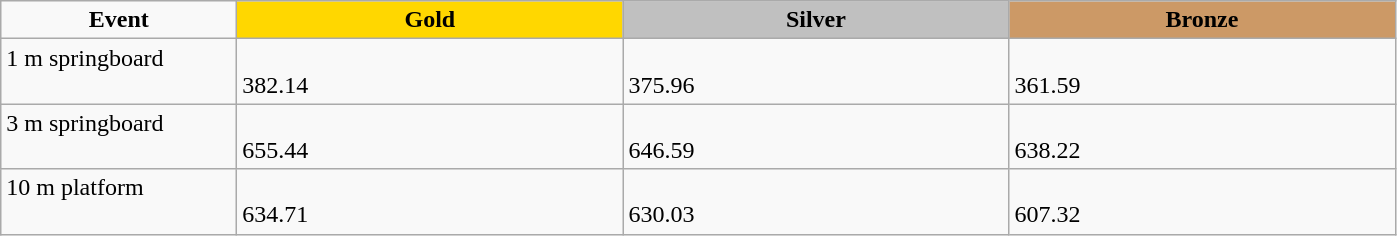<table class="wikitable" style="text-align:left">
<tr align="center">
<td width=150><strong>Event</strong></td>
<td width=250 bgcolor=gold><strong>Gold</strong></td>
<td width=250 bgcolor=silver><strong>Silver</strong></td>
<td width=250 bgcolor=CC9966><strong>Bronze</strong></td>
</tr>
<tr valign="top">
<td>1 m springboard<br><div></div></td>
<td><br>382.14</td>
<td><br> 375.96</td>
<td><br>361.59</td>
</tr>
<tr valign="top">
<td>3 m springboard<br><div></div></td>
<td><br>655.44</td>
<td><br>646.59</td>
<td><br>638.22</td>
</tr>
<tr valign="top">
<td>10 m platform<br><div></div></td>
<td><br>634.71</td>
<td><br>630.03</td>
<td><br> 607.32</td>
</tr>
</table>
